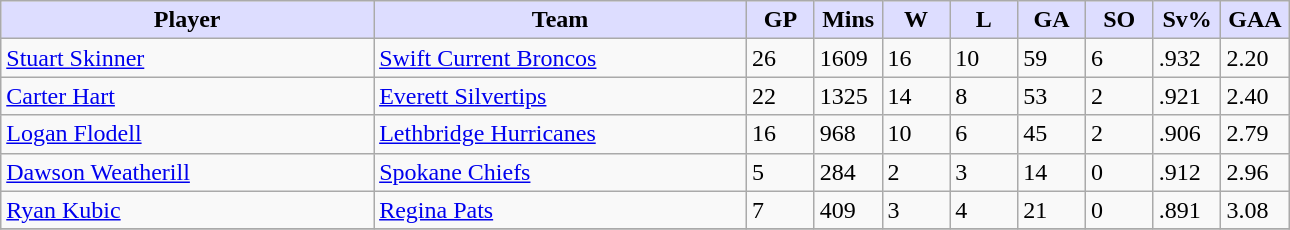<table class="wikitable">
<tr>
<th style="background:#ddf; width:27.5%;">Player</th>
<th style="background:#ddf; width:27.5%;">Team</th>
<th style="background:#ddf; width:5%;">GP</th>
<th style="background:#ddf; width:5%;">Mins</th>
<th style="background:#ddf; width:5%;">W</th>
<th style="background:#ddf; width:5%;">L</th>
<th style="background:#ddf; width:5%;">GA</th>
<th style="background:#ddf; width:5%;">SO</th>
<th style="background:#ddf; width:5%;">Sv%</th>
<th style="background:#ddf; width:5%;">GAA</th>
</tr>
<tr>
<td><a href='#'>Stuart Skinner</a></td>
<td><a href='#'>Swift Current Broncos</a></td>
<td>26</td>
<td>1609</td>
<td>16</td>
<td>10</td>
<td>59</td>
<td>6</td>
<td>.932</td>
<td>2.20</td>
</tr>
<tr>
<td><a href='#'>Carter Hart</a></td>
<td><a href='#'>Everett Silvertips</a></td>
<td>22</td>
<td>1325</td>
<td>14</td>
<td>8</td>
<td>53</td>
<td>2</td>
<td>.921</td>
<td>2.40</td>
</tr>
<tr>
<td><a href='#'>Logan Flodell</a></td>
<td><a href='#'>Lethbridge Hurricanes</a></td>
<td>16</td>
<td>968</td>
<td>10</td>
<td>6</td>
<td>45</td>
<td>2</td>
<td>.906</td>
<td>2.79</td>
</tr>
<tr>
<td><a href='#'>Dawson Weatherill</a></td>
<td><a href='#'>Spokane Chiefs</a></td>
<td>5</td>
<td>284</td>
<td>2</td>
<td>3</td>
<td>14</td>
<td>0</td>
<td>.912</td>
<td>2.96</td>
</tr>
<tr>
<td><a href='#'>Ryan Kubic</a></td>
<td><a href='#'>Regina Pats</a></td>
<td>7</td>
<td>409</td>
<td>3</td>
<td>4</td>
<td>21</td>
<td>0</td>
<td>.891</td>
<td>3.08</td>
</tr>
<tr>
</tr>
</table>
